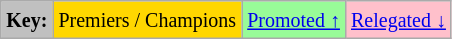<table class="wikitable">
<tr>
<td style="background:Silver;"><small><strong>Key:</strong></small></td>
<td style="background:Gold;"><small>Premiers / Champions</small></td>
<td style="background:PaleGreen;"><small><a href='#'>Promoted ↑</a></small></td>
<td style="background:Pink;"><small><a href='#'>Relegated ↓</a></small></td>
</tr>
</table>
